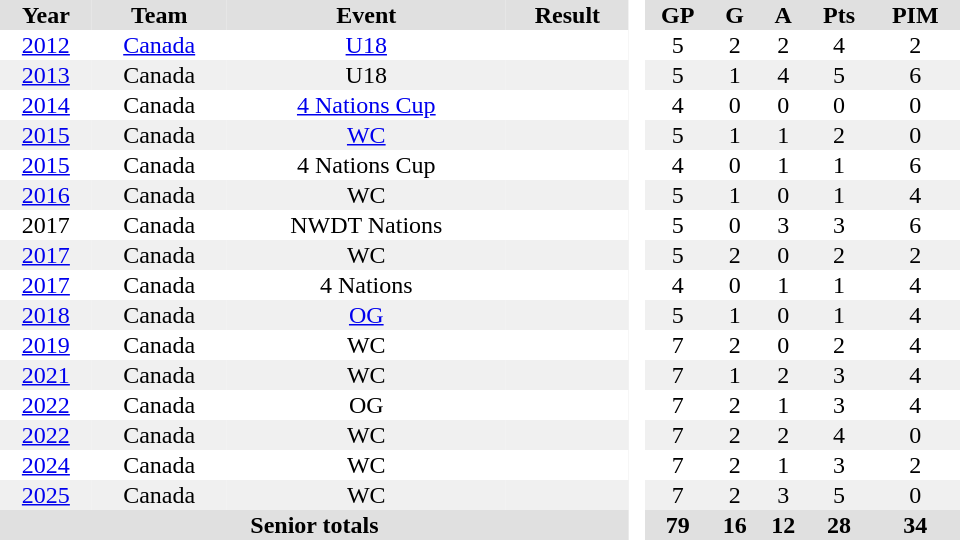<table border="0" cellpadding="1" cellspacing="0" style="text-align:center; width:40em">
<tr ALIGN="centre" bgcolor="#e0e0e0">
<th>Year</th>
<th>Team</th>
<th>Event</th>
<th>Result</th>
<th rowspan="99" bgcolor="#ffffff"> </th>
<th>GP</th>
<th>G</th>
<th>A</th>
<th>Pts</th>
<th>PIM</th>
</tr>
<tr>
<td><a href='#'>2012</a></td>
<td><a href='#'>Canada</a></td>
<td><a href='#'>U18</a></td>
<td></td>
<td>5</td>
<td>2</td>
<td>2</td>
<td>4</td>
<td>2</td>
</tr>
<tr style="background:#f0f0f0;">
<td><a href='#'>2013</a></td>
<td>Canada</td>
<td>U18</td>
<td></td>
<td>5</td>
<td>1</td>
<td>4</td>
<td>5</td>
<td>6</td>
</tr>
<tr>
<td><a href='#'>2014</a></td>
<td>Canada</td>
<td><a href='#'>4 Nations Cup</a></td>
<td></td>
<td>4</td>
<td>0</td>
<td>0</td>
<td>0</td>
<td>0</td>
</tr>
<tr style="background:#f0f0f0;">
<td><a href='#'>2015</a></td>
<td>Canada</td>
<td><a href='#'>WC</a></td>
<td></td>
<td>5</td>
<td>1</td>
<td>1</td>
<td>2</td>
<td>0</td>
</tr>
<tr>
<td><a href='#'>2015</a></td>
<td>Canada</td>
<td>4 Nations Cup</td>
<td></td>
<td>4</td>
<td>0</td>
<td>1</td>
<td>1</td>
<td>6</td>
</tr>
<tr style="background:#f0f0f0;">
<td><a href='#'>2016</a></td>
<td>Canada</td>
<td>WC</td>
<td></td>
<td>5</td>
<td>1</td>
<td>0</td>
<td>1</td>
<td>4</td>
</tr>
<tr>
<td>2017</td>
<td>Canada</td>
<td>NWDT Nations</td>
<td></td>
<td>5</td>
<td>0</td>
<td>3</td>
<td>3</td>
<td>6</td>
</tr>
<tr style="background:#f0f0f0;">
<td><a href='#'>2017</a></td>
<td>Canada</td>
<td>WC</td>
<td></td>
<td>5</td>
<td>2</td>
<td>0</td>
<td>2</td>
<td>2</td>
</tr>
<tr>
<td><a href='#'>2017</a></td>
<td>Canada</td>
<td>4 Nations</td>
<td></td>
<td>4</td>
<td>0</td>
<td>1</td>
<td>1</td>
<td>4</td>
</tr>
<tr style="background:#f0f0f0;">
<td><a href='#'>2018</a></td>
<td>Canada</td>
<td><a href='#'>OG</a></td>
<td></td>
<td>5</td>
<td>1</td>
<td>0</td>
<td>1</td>
<td>4</td>
</tr>
<tr>
<td><a href='#'>2019</a></td>
<td>Canada</td>
<td>WC</td>
<td></td>
<td>7</td>
<td>2</td>
<td>0</td>
<td>2</td>
<td>4</td>
</tr>
<tr style="background:#f0f0f0;">
<td><a href='#'>2021</a></td>
<td>Canada</td>
<td>WC</td>
<td></td>
<td>7</td>
<td>1</td>
<td>2</td>
<td>3</td>
<td>4</td>
</tr>
<tr>
<td><a href='#'>2022</a></td>
<td>Canada</td>
<td>OG</td>
<td></td>
<td>7</td>
<td>2</td>
<td>1</td>
<td>3</td>
<td>4</td>
</tr>
<tr style="background:#f0f0f0;">
<td><a href='#'>2022</a></td>
<td>Canada</td>
<td>WC</td>
<td></td>
<td>7</td>
<td>2</td>
<td>2</td>
<td>4</td>
<td>0</td>
</tr>
<tr>
<td><a href='#'>2024</a></td>
<td>Canada</td>
<td>WC</td>
<td></td>
<td>7</td>
<td>2</td>
<td>1</td>
<td>3</td>
<td>2</td>
</tr>
<tr style="background:#f0f0f0;">
<td><a href='#'>2025</a></td>
<td>Canada</td>
<td>WC</td>
<td></td>
<td>7</td>
<td>2</td>
<td>3</td>
<td>5</td>
<td>0</td>
</tr>
<tr style="background:#e0e0e0;">
<th colspan=4>Senior totals</th>
<th>79</th>
<th>16</th>
<th>12</th>
<th>28</th>
<th>34</th>
</tr>
</table>
